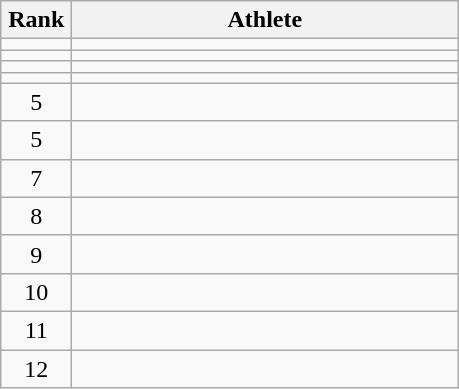<table class="wikitable" style="text-align: center;">
<tr>
<th width=40>Rank</th>
<th width=250>Athlete</th>
</tr>
<tr>
<td></td>
<td align="left"></td>
</tr>
<tr>
<td></td>
<td align="left"></td>
</tr>
<tr>
<td></td>
<td align="left"></td>
</tr>
<tr>
<td></td>
<td align="left"></td>
</tr>
<tr>
<td>5</td>
<td align="left"></td>
</tr>
<tr>
<td>5</td>
<td align="left"></td>
</tr>
<tr>
<td>7</td>
<td align="left"></td>
</tr>
<tr>
<td>8</td>
<td align="left"></td>
</tr>
<tr>
<td>9</td>
<td align="left"></td>
</tr>
<tr>
<td>10</td>
<td align="left"></td>
</tr>
<tr>
<td>11</td>
<td align="left"></td>
</tr>
<tr>
<td>12</td>
<td align="left"></td>
</tr>
</table>
